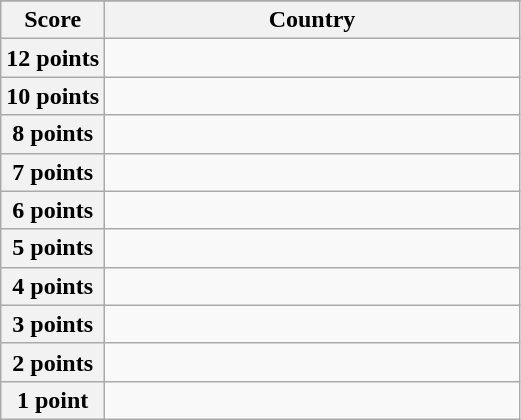<table class="wikitable">
<tr>
</tr>
<tr>
<th scope="col" width="20%">Score</th>
<th scope="col">Country</th>
</tr>
<tr>
<th scope="row">12 points</th>
<td></td>
</tr>
<tr>
<th scope="row">10 points</th>
<td></td>
</tr>
<tr>
<th scope="row">8 points</th>
<td></td>
</tr>
<tr>
<th scope="row">7 points</th>
<td></td>
</tr>
<tr>
<th scope="row">6 points</th>
<td></td>
</tr>
<tr>
<th scope="row">5 points</th>
<td></td>
</tr>
<tr>
<th scope="row">4 points</th>
<td></td>
</tr>
<tr>
<th scope="row">3 points</th>
<td></td>
</tr>
<tr>
<th scope="row">2 points</th>
<td></td>
</tr>
<tr>
<th scope="row">1 point</th>
<td></td>
</tr>
</table>
